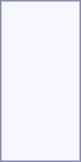<table style="border:1px solid #8888aa; background-color:#f7f8ff; padding:5px; font-size:95%; margin: 0px 12px 12px 0px;">
<tr style="text-align:center;">
<td rowspan=2><strong></strong><br></td>
<td colspan=6></td>
<td colspan=2></td>
<td colspan=2></td>
<td colspan=6></td>
<td colspan=6></td>
<td colspan=6 rowspan=2></td>
<td colspan=6></td>
<td colspan=2></td>
</tr>
<tr style="text-align:center;">
<td colspan=6></td>
<td colspan=2></td>
<td colspan=2></td>
<td colspan=6></td>
<td colspan=6></td>
<td colspan=6></td>
<td colspan=2></td>
</tr>
<tr style="text-align:center;">
<td rowspan=2><strong></strong><br></td>
<td colspan=8 rowspan=2></td>
<td colspan=2></td>
<td colspan=6></td>
<td colspan=6></td>
<td colspan=4 rowspan=2></td>
<td colspan=2></td>
<td colspan=6></td>
<td colspan=2></td>
</tr>
<tr style="text-align:center;">
<td colspan=2></td>
<td colspan=6></td>
<td colspan=6></td>
<td colspan=2></td>
<td colspan=6></td>
<td colspan=2><br></td>
</tr>
<tr style="text-align:center;">
<td rowspan=2><strong></strong><br></td>
<td colspan=6></td>
<td colspan=2></td>
<td colspan=2></td>
<td colspan=6></td>
<td colspan=6></td>
<td colspan=6 rowspan=2></td>
<td colspan=6></td>
<td colspan=2></td>
</tr>
<tr style="text-align:center;">
<td colspan=6></td>
<td colspan=2></td>
<td colspan=2></td>
<td colspan=6></td>
<td colspan=6></td>
<td colspan=6></td>
<td colspan=2></td>
</tr>
<tr style="text-align:center;">
<td rowspan=2><strong></strong><br></td>
<td colspan=8 rowspan=2></td>
<td colspan=2></td>
<td colspan=6></td>
<td colspan=6></td>
<td colspan=4 rowspan=2></td>
<td colspan=2></td>
<td colspan=6></td>
<td colspan=2></td>
</tr>
<tr style="text-align:center;">
<td colspan=2></td>
<td colspan=6></td>
<td colspan=6></td>
<td colspan=2></td>
<td colspan=6></td>
<td colspan=2></td>
</tr>
<tr>
</tr>
</table>
